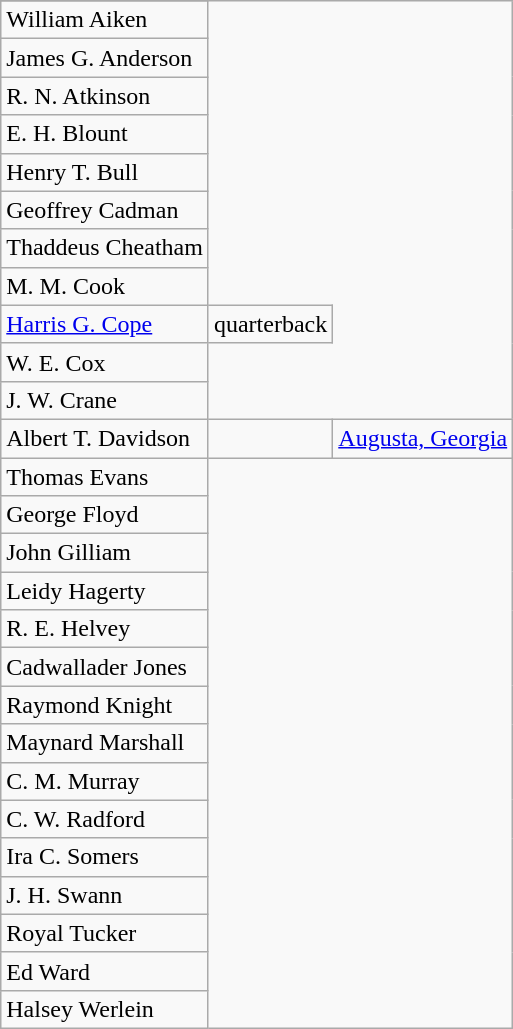<table class="wikitable">
<tr>
</tr>
<tr>
<td>William Aiken</td>
</tr>
<tr>
<td>James G. Anderson</td>
</tr>
<tr>
<td>R. N. Atkinson</td>
</tr>
<tr>
<td>E. H. Blount</td>
</tr>
<tr>
<td>Henry T. Bull</td>
</tr>
<tr>
<td>Geoffrey Cadman</td>
</tr>
<tr>
<td>Thaddeus Cheatham</td>
</tr>
<tr>
<td>M. M. Cook</td>
</tr>
<tr>
<td><a href='#'>Harris G. Cope</a></td>
<td>quarterback</td>
</tr>
<tr>
<td>W. E. Cox</td>
</tr>
<tr>
<td>J. W. Crane</td>
</tr>
<tr>
<td>Albert T. Davidson</td>
<td></td>
<td><a href='#'>Augusta, Georgia</a></td>
</tr>
<tr>
<td>Thomas Evans</td>
</tr>
<tr>
<td>George Floyd</td>
</tr>
<tr>
<td>John Gilliam</td>
</tr>
<tr>
<td>Leidy Hagerty</td>
</tr>
<tr>
<td>R. E. Helvey</td>
</tr>
<tr>
<td>Cadwallader Jones</td>
</tr>
<tr>
<td>Raymond Knight</td>
</tr>
<tr>
<td>Maynard Marshall</td>
</tr>
<tr>
<td>C. M. Murray</td>
</tr>
<tr>
<td>C. W. Radford</td>
</tr>
<tr>
<td>Ira C. Somers</td>
</tr>
<tr>
<td>J. H. Swann</td>
</tr>
<tr>
<td>Royal Tucker</td>
</tr>
<tr>
<td>Ed Ward</td>
</tr>
<tr>
<td>Halsey Werlein</td>
</tr>
</table>
